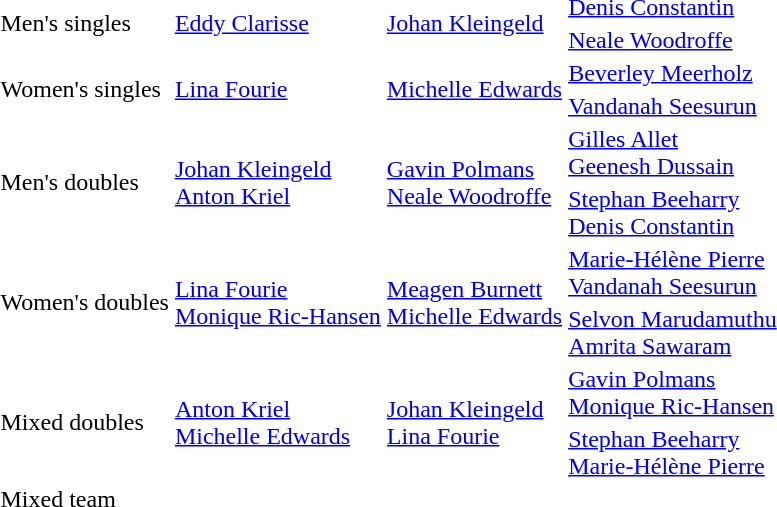<table>
<tr>
<td rowspan=2>Men's singles</td>
<td rowspan=2> <a href='#'>Eddy Clarisse</a></td>
<td rowspan=2> <a href='#'>Johan Kleingeld</a></td>
<td> <a href='#'>Denis Constantin</a></td>
</tr>
<tr>
<td> <a href='#'>Neale Woodroffe</a></td>
</tr>
<tr>
<td rowspan=2>Women's singles</td>
<td rowspan=2> <a href='#'>Lina Fourie</a></td>
<td rowspan=2> <a href='#'>Michelle Edwards</a></td>
<td> <a href='#'>Beverley Meerholz</a></td>
</tr>
<tr>
<td> <a href='#'>Vandanah Seesurun</a></td>
</tr>
<tr>
<td rowspan=2>Men's doubles</td>
<td rowspan=2> <a href='#'>Johan Kleingeld</a> <br> <a href='#'>Anton Kriel</a></td>
<td rowspan=2> <a href='#'>Gavin Polmans</a> <br> <a href='#'>Neale Woodroffe</a></td>
<td> <a href='#'>Gilles Allet</a> <br> <a href='#'>Geenesh Dussain</a></td>
</tr>
<tr>
<td> <a href='#'>Stephan Beeharry</a> <br> <a href='#'>Denis Constantin</a></td>
</tr>
<tr>
<td rowspan=2>Women's doubles</td>
<td rowspan=2> <a href='#'>Lina Fourie</a> <br> <a href='#'>Monique Ric-Hansen</a></td>
<td rowspan=2> <a href='#'>Meagen Burnett</a> <br> <a href='#'>Michelle Edwards</a></td>
<td> <a href='#'>Marie-Hélène Pierre</a> <br> <a href='#'>Vandanah Seesurun</a></td>
</tr>
<tr>
<td> <a href='#'>Selvon Marudamuthu</a> <br> <a href='#'>Amrita Sawaram</a></td>
</tr>
<tr>
<td rowspan=2>Mixed doubles</td>
<td rowspan=2> <a href='#'>Anton Kriel</a> <br> <a href='#'>Michelle Edwards</a></td>
<td rowspan=2> <a href='#'>Johan Kleingeld</a> <br> <a href='#'>Lina Fourie</a></td>
<td> <a href='#'>Gavin Polmans</a> <br> <a href='#'>Monique Ric-Hansen</a></td>
</tr>
<tr>
<td> <a href='#'>Stephan Beeharry</a> <br> <a href='#'>Marie-Hélène Pierre</a></td>
</tr>
<tr>
<td>Mixed team</td>
<td></td>
<td></td>
<td></td>
</tr>
</table>
